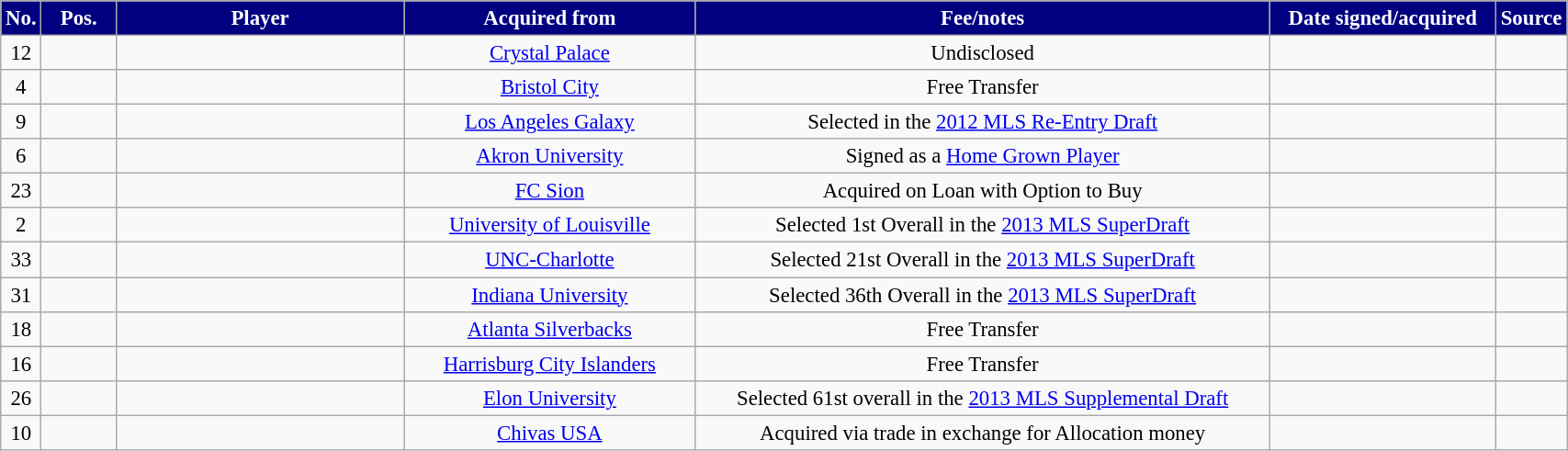<table class="wikitable sortable" style="width:90%; text-align:center; font-size:95%; text-align:left; ">
<tr>
<th style="background:navy; width:5; color:white;"><strong>No.</strong></th>
<th style="background:navy; width:5%; color:white;"><strong>Pos.</strong></th>
<th style="background:navy; width:20%; color:white;"><strong>Player</strong></th>
<th style="background:navy; width:20%; color:white;"><strong>Acquired from</strong></th>
<th style="background:navy; width:40%; color:white;"><strong>Fee/notes</strong></th>
<th style="background:navy; width:30%; color:white;"><strong>Date signed/acquired</strong></th>
<th style="background:navy; width:5%; color:white;"><strong>Source</strong></th>
</tr>
<tr>
<td align=center>12</td>
<td align=center></td>
<td align=center></td>
<td align=center> <a href='#'>Crystal Palace</a></td>
<td align=center>Undisclosed</td>
<td align=center></td>
<td align=center></td>
</tr>
<tr>
<td align=center>4</td>
<td align=center></td>
<td align=center></td>
<td align=center> <a href='#'>Bristol City</a></td>
<td align=center>Free Transfer</td>
<td align=center></td>
<td align=center></td>
</tr>
<tr>
<td align=center>9</td>
<td align=center></td>
<td align=center></td>
<td align=center> <a href='#'>Los Angeles Galaxy</a></td>
<td align=center>Selected in the <a href='#'>2012 MLS Re-Entry Draft</a></td>
<td align=center></td>
<td align=center></td>
</tr>
<tr>
<td align=center>6</td>
<td align=center></td>
<td align=center></td>
<td align=center> <a href='#'>Akron University</a></td>
<td align=center>Signed as a <a href='#'>Home Grown Player</a></td>
<td align=center></td>
<td align=center></td>
</tr>
<tr>
<td align=center>23</td>
<td align=center></td>
<td align=center></td>
<td align=center> <a href='#'>FC Sion</a></td>
<td align=center>Acquired on Loan with Option to Buy</td>
<td align=center></td>
<td align=center></td>
</tr>
<tr>
<td align=center>2</td>
<td align=center></td>
<td align=center></td>
<td align=center> <a href='#'>University of Louisville</a></td>
<td align=center>Selected 1st Overall in the <a href='#'>2013 MLS SuperDraft</a></td>
<td align=center></td>
<td align=center></td>
</tr>
<tr>
<td align=center>33</td>
<td align=center></td>
<td align=center></td>
<td align=center> <a href='#'>UNC-Charlotte</a></td>
<td align=center>Selected 21st Overall in the <a href='#'>2013 MLS SuperDraft</a></td>
<td align=center></td>
<td align=center></td>
</tr>
<tr>
<td align=center>31</td>
<td align=center></td>
<td align=center></td>
<td align=center> <a href='#'>Indiana University</a></td>
<td align=center>Selected 36th Overall in the <a href='#'>2013 MLS SuperDraft</a></td>
<td align=center></td>
<td align=center></td>
</tr>
<tr>
<td align=center>18</td>
<td align=center></td>
<td align=center></td>
<td align=center> <a href='#'>Atlanta Silverbacks</a></td>
<td align=center>Free Transfer</td>
<td align=center></td>
<td align=center></td>
</tr>
<tr>
<td align=center>16</td>
<td align=center></td>
<td align=center></td>
<td align=center> <a href='#'>Harrisburg City Islanders</a></td>
<td align=center>Free Transfer</td>
<td align=center></td>
<td align=center></td>
</tr>
<tr>
<td align=center>26</td>
<td align=center></td>
<td align=center></td>
<td align=center> <a href='#'>Elon University</a></td>
<td align=center>Selected 61st overall in the <a href='#'>2013 MLS Supplemental Draft</a></td>
<td align=center></td>
<td align=center></td>
</tr>
<tr>
<td align=center>10</td>
<td align=center></td>
<td align=center></td>
<td align=center> <a href='#'>Chivas USA</a></td>
<td align=center>Acquired via trade in exchange for Allocation money</td>
<td align=center></td>
<td align=center></td>
</tr>
</table>
